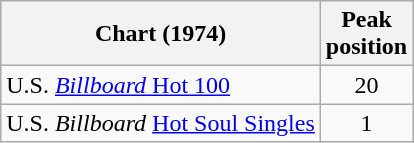<table class="wikitable">
<tr>
<th>Chart (1974)</th>
<th>Peak<br>position</th>
</tr>
<tr>
<td>U.S. <a href='#'><em>Billboard</em> Hot 100</a></td>
<td style="text-align:center;">20</td>
</tr>
<tr>
<td>U.S. <em>Billboard</em> <a href='#'>Hot Soul Singles</a></td>
<td style="text-align:center;">1</td>
</tr>
</table>
